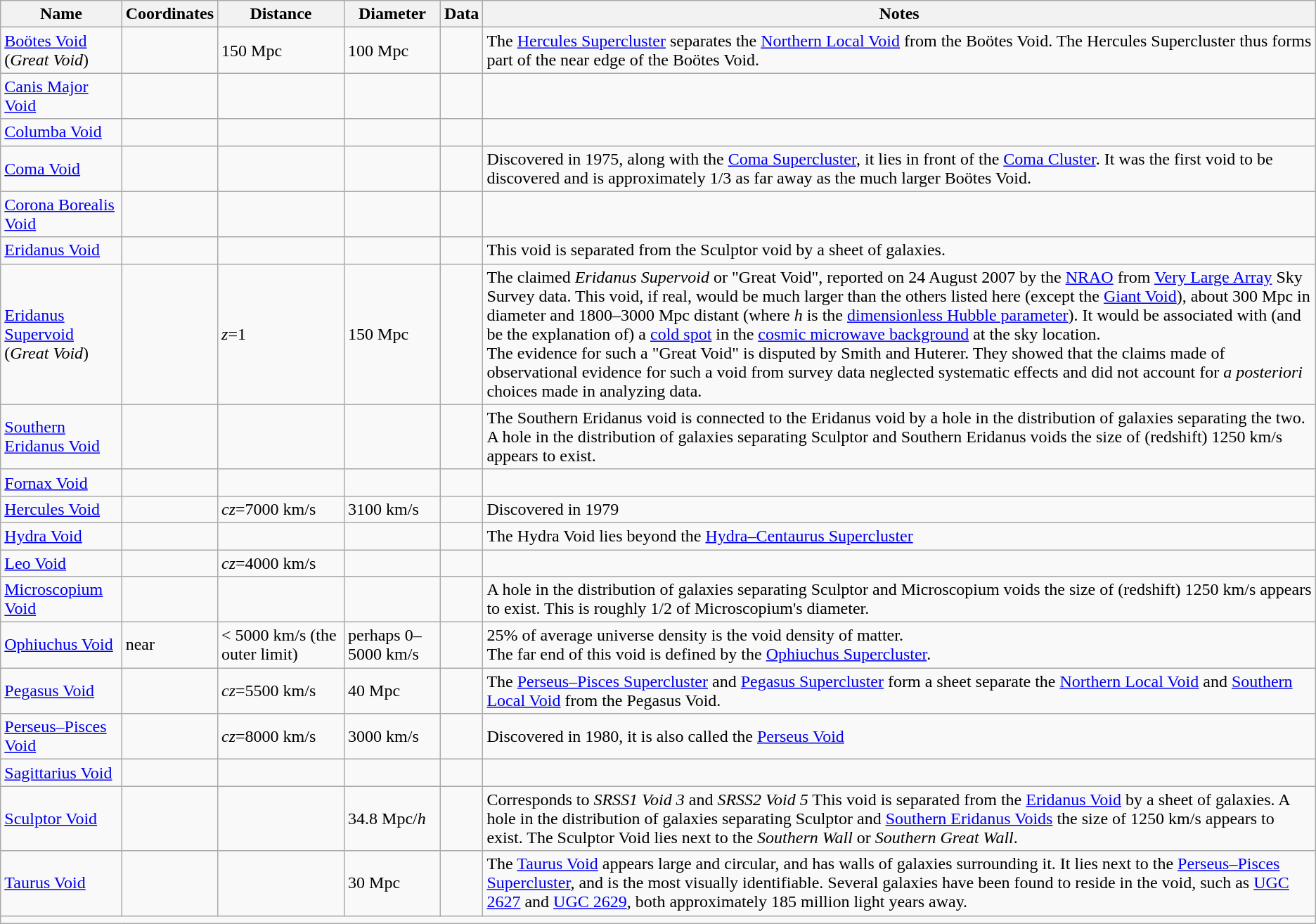<table class="wikitable sortable">
<tr>
<th>Name</th>
<th>Coordinates</th>
<th>Distance</th>
<th>Diameter</th>
<th>Data</th>
<th>Notes</th>
</tr>
<tr>
<td><a href='#'>Boötes Void</a> <br> (<em>Great Void</em>)</td>
<td> </td>
<td>150 Mpc</td>
<td>100 Mpc</td>
<td></td>
<td>The <a href='#'>Hercules Supercluster</a> separates the <a href='#'>Northern Local Void</a> from the Boötes Void. The Hercules Supercluster thus forms part of the near edge of the Boötes Void.</td>
</tr>
<tr>
<td><a href='#'>Canis Major Void</a></td>
<td></td>
<td></td>
<td></td>
<td></td>
<td></td>
</tr>
<tr>
<td><a href='#'>Columba Void</a></td>
<td></td>
<td></td>
<td></td>
<td></td>
<td></td>
</tr>
<tr>
<td><a href='#'>Coma Void</a></td>
<td></td>
<td></td>
<td></td>
<td></td>
<td>Discovered in 1975, along with the <a href='#'>Coma Supercluster</a>, it lies in front of the <a href='#'>Coma Cluster</a>. It was the first void to be discovered and is approximately 1/3 as far away as the much larger Boötes Void.</td>
</tr>
<tr>
<td><a href='#'>Corona Borealis Void</a></td>
<td></td>
<td></td>
<td></td>
<td></td>
<td></td>
</tr>
<tr>
<td><a href='#'>Eridanus Void</a></td>
<td></td>
<td></td>
<td></td>
<td></td>
<td>This void is separated from the Sculptor void by a sheet of galaxies.</td>
</tr>
<tr>
<td><a href='#'>Eridanus Supervoid</a> <br> (<em>Great Void</em>)</td>
<td> </td>
<td><em>z</em>=1</td>
<td>150 Mpc</td>
<td></td>
<td>The claimed <em>Eridanus Supervoid</em> or "Great Void", reported on 24 August 2007 by the <a href='#'>NRAO</a> from <a href='#'>Very Large Array</a> Sky Survey data. This void, if real, would be much larger than the others listed here (except the <a href='#'>Giant Void</a>), about 300  Mpc in diameter and 1800–3000  Mpc distant (where <em>h</em> is the <a href='#'>dimensionless Hubble parameter</a>). It would be associated with (and be the explanation of) a <a href='#'>cold spot</a> in the <a href='#'>cosmic microwave background</a> at the sky location.<br>The evidence for such a "Great Void" is disputed by Smith and Huterer. They showed that the claims made of observational evidence for such a void from survey data neglected systematic effects and did not account for <em>a posteriori</em> choices made in analyzing data.</td>
</tr>
<tr>
<td><a href='#'>Southern Eridanus Void</a></td>
<td></td>
<td></td>
<td></td>
<td></td>
<td>The Southern Eridanus void is connected to the Eridanus void by a hole in the distribution of galaxies separating the two. A hole in the distribution of galaxies separating Sculptor and Southern Eridanus voids the size of (redshift) 1250 km/s appears to exist.</td>
</tr>
<tr>
<td><a href='#'>Fornax Void</a></td>
<td></td>
<td></td>
<td></td>
<td></td>
<td></td>
</tr>
<tr>
<td><a href='#'>Hercules Void</a></td>
<td> </td>
<td><em>cz</em>=7000 km/s</td>
<td>3100 km/s</td>
<td></td>
<td> Discovered in 1979</td>
</tr>
<tr>
<td><a href='#'>Hydra Void</a></td>
<td></td>
<td></td>
<td></td>
<td></td>
<td>The Hydra Void lies beyond the <a href='#'>Hydra–Centaurus Supercluster</a></td>
</tr>
<tr>
<td><a href='#'>Leo Void</a></td>
<td> </td>
<td><em>cz</em>=4000 km/s</td>
<td></td>
<td></td>
<td></td>
</tr>
<tr>
<td><a href='#'>Microscopium Void</a></td>
<td></td>
<td></td>
<td></td>
<td></td>
<td>A hole in the distribution of galaxies separating Sculptor and Microscopium voids the size of (redshift) 1250 km/s appears to exist. This is roughly 1/2 of Microscopium's diameter.</td>
</tr>
<tr>
<td><a href='#'>Ophiuchus Void</a></td>
<td>near  </td>
<td>< 5000 km/s (the outer limit)</td>
<td>perhaps 0–5000 km/s</td>
<td></td>
<td>25% of average universe density is the void density of matter.<br>The far end of this void is defined by the <a href='#'>Ophiuchus Supercluster</a>.</td>
</tr>
<tr>
<td><a href='#'>Pegasus Void</a></td>
<td> </td>
<td><em>cz</em>=5500 km/s</td>
<td>40 Mpc</td>
<td></td>
<td> The <a href='#'>Perseus–Pisces Supercluster</a> and <a href='#'>Pegasus Supercluster</a> form a sheet separate the <a href='#'>Northern Local Void</a> and <a href='#'>Southern Local Void</a> from the Pegasus Void.</td>
</tr>
<tr>
<td><a href='#'>Perseus–Pisces Void</a></td>
<td> </td>
<td><em>cz</em>=8000 km/s</td>
<td>3000 km/s</td>
<td></td>
<td>Discovered in 1980, it is also called the <a href='#'>Perseus Void</a></td>
</tr>
<tr>
<td><a href='#'>Sagittarius Void</a></td>
<td></td>
<td></td>
<td></td>
<td></td>
<td></td>
</tr>
<tr>
<td><a href='#'>Sculptor Void</a></td>
<td> </td>
<td></td>
<td>34.8 Mpc/<em>h</em></td>
<td></td>
<td>Corresponds to <em>SRSS1 Void 3</em> and <em>SRSS2 Void 5</em> This void is separated from the <a href='#'>Eridanus Void</a> by a sheet of galaxies. A hole in the distribution of galaxies separating Sculptor and <a href='#'>Southern Eridanus Voids</a> the size of 1250 km/s appears to exist. The Sculptor Void lies next to the <em>Southern Wall</em> or <em>Southern Great Wall</em>.</td>
</tr>
<tr>
<td><a href='#'>Taurus Void</a></td>
<td></td>
<td></td>
<td>30 Mpc</td>
<td></td>
<td>The <a href='#'>Taurus Void</a> appears large and circular, and has walls of galaxies surrounding it. It lies next to the <a href='#'>Perseus–Pisces Supercluster</a>, and is the most visually identifiable. Several galaxies have been found to reside in the void, such as <a href='#'>UGC 2627</a> and <a href='#'>UGC 2629</a>, both approximately 185 million light years away.</td>
</tr>
<tr>
<td colspan=6></td>
</tr>
</table>
